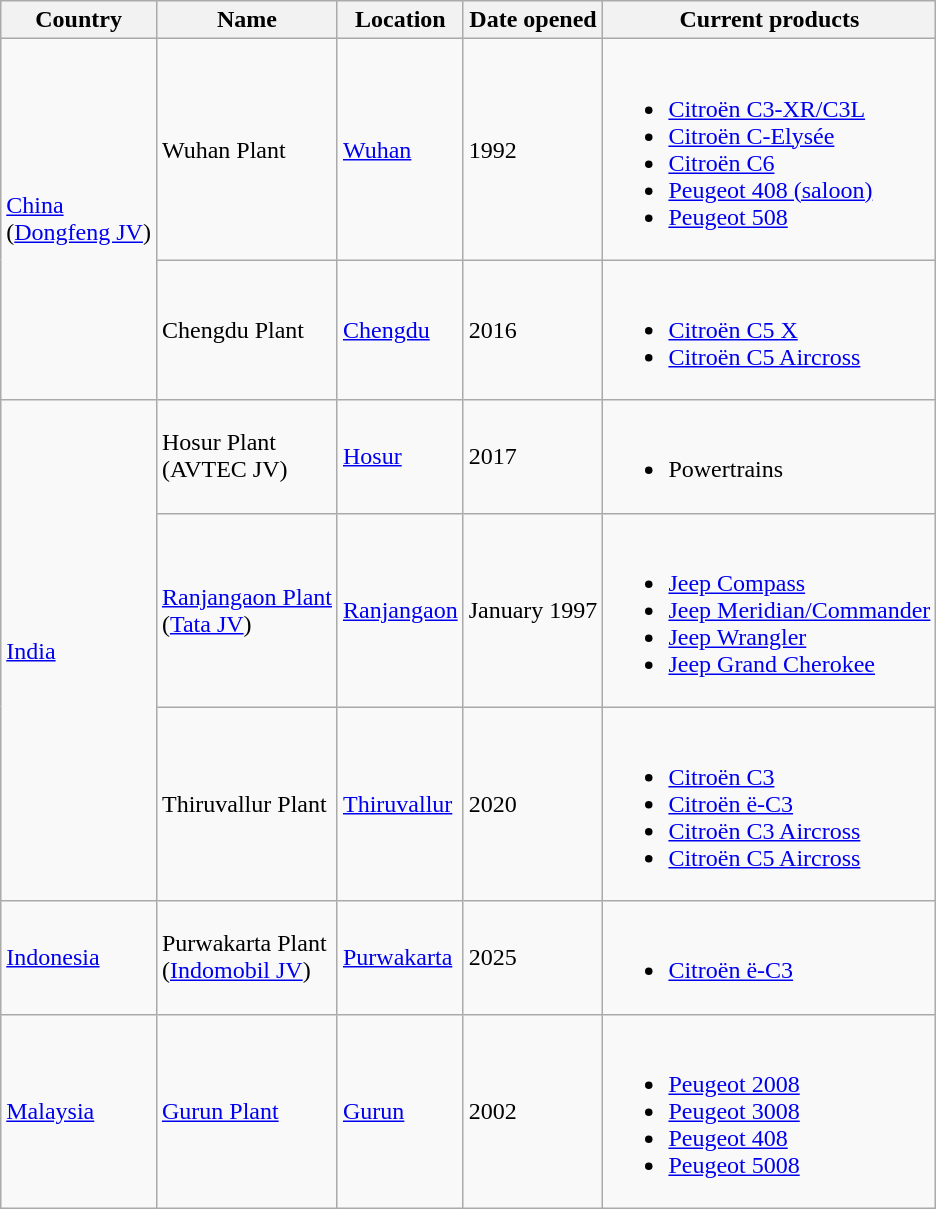<table class="wikitable sortable sticky-header">
<tr>
<th>Country</th>
<th>Name</th>
<th>Location</th>
<th>Date opened</th>
<th>Current products</th>
</tr>
<tr>
<td rowspan="2"><a href='#'>China</a><br>(<a href='#'>Dongfeng JV</a>)</td>
<td>Wuhan Plant</td>
<td><a href='#'>Wuhan</a></td>
<td>1992</td>
<td><br><ul><li><a href='#'>Citroën C3-XR/C3L</a></li><li><a href='#'>Citroën C-Elysée</a></li><li><a href='#'>Citroën C6</a></li><li><a href='#'>Peugeot 408 (saloon)</a></li><li><a href='#'>Peugeot 508</a></li></ul></td>
</tr>
<tr>
<td>Chengdu Plant</td>
<td><a href='#'>Chengdu</a></td>
<td>2016</td>
<td><br><ul><li><a href='#'>Citroën C5 X</a></li><li><a href='#'>Citroën C5 Aircross</a></li></ul></td>
</tr>
<tr>
<td rowspan="3"><a href='#'>India</a></td>
<td>Hosur Plant<br>(AVTEC JV)</td>
<td><a href='#'>Hosur</a></td>
<td>2017</td>
<td><br><ul><li>Powertrains</li></ul></td>
</tr>
<tr>
<td><a href='#'>Ranjangaon Plant</a><br>(<a href='#'>Tata JV</a>)</td>
<td><a href='#'>Ranjangaon</a></td>
<td>January 1997</td>
<td><br><ul><li><a href='#'>Jeep Compass</a></li><li><a href='#'>Jeep Meridian/Commander</a></li><li><a href='#'>Jeep Wrangler</a></li><li><a href='#'>Jeep Grand Cherokee</a></li></ul></td>
</tr>
<tr>
<td>Thiruvallur Plant</td>
<td><a href='#'>Thiruvallur</a></td>
<td>2020</td>
<td><br><ul><li><a href='#'>Citroën C3</a></li><li><a href='#'>Citroën ë-C3</a></li><li><a href='#'>Citroën C3 Aircross</a></li><li><a href='#'>Citroën C5 Aircross</a></li></ul></td>
</tr>
<tr>
<td><a href='#'>Indonesia</a></td>
<td>Purwakarta Plant<br>(<a href='#'>Indomobil JV</a>)</td>
<td><a href='#'>Purwakarta</a></td>
<td>2025</td>
<td><br><ul><li><a href='#'>Citroën ë-C3</a></li></ul></td>
</tr>
<tr>
<td><a href='#'>Malaysia</a></td>
<td><a href='#'>Gurun Plant</a></td>
<td><a href='#'>Gurun</a></td>
<td>2002</td>
<td><br><ul><li><a href='#'>Peugeot 2008</a></li><li><a href='#'>Peugeot 3008</a></li><li><a href='#'>Peugeot 408</a></li><li><a href='#'>Peugeot 5008</a></li></ul></td>
</tr>
</table>
